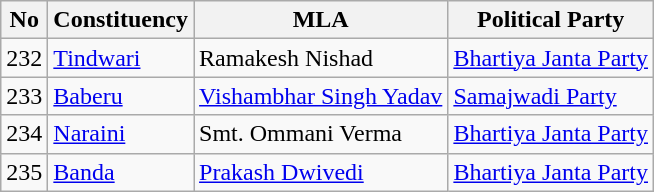<table class="wikitable">
<tr>
<th>No</th>
<th>Constituency</th>
<th>MLA</th>
<th>Political Party</th>
</tr>
<tr>
<td>232</td>
<td><a href='#'>Tindwari</a></td>
<td>Ramakesh Nishad</td>
<td><a href='#'>Bhartiya Janta Party</a></td>
</tr>
<tr>
<td>233</td>
<td><a href='#'>Baberu</a></td>
<td><a href='#'>Vishambhar Singh Yadav</a></td>
<td><a href='#'>Samajwadi Party</a></td>
</tr>
<tr>
<td>234</td>
<td><a href='#'>Naraini</a></td>
<td>Smt. Ommani Verma</td>
<td><a href='#'>Bhartiya Janta Party</a></td>
</tr>
<tr>
<td>235</td>
<td><a href='#'>Banda</a></td>
<td><a href='#'>Prakash Dwivedi</a></td>
<td><a href='#'>Bhartiya Janta Party</a></td>
</tr>
</table>
